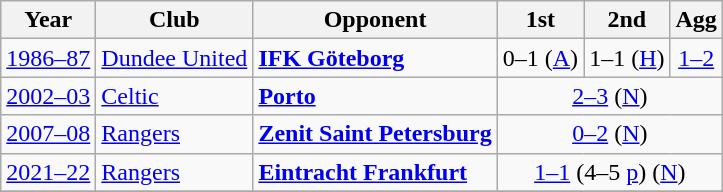<table class="sortable plainrowheaders wikitable">
<tr>
<th>Year</th>
<th>Club</th>
<th>Opponent</th>
<th>1st</th>
<th>2nd</th>
<th>Agg</th>
</tr>
<tr>
<td><a href='#'>1986–87</a></td>
<td> <a href='#'>Dundee United</a></td>
<td> <strong><a href='#'>IFK Göteborg</a></strong></td>
<td align=center>0–1 (<a href='#'>A</a>)</td>
<td align=center>1–1 (<a href='#'>H</a>)</td>
<td align=center><a href='#'>1–2</a></td>
</tr>
<tr>
<td><a href='#'>2002–03</a></td>
<td> <a href='#'>Celtic</a></td>
<td> <strong><a href='#'>Porto</a></strong></td>
<td align=center colspan="3"><a href='#'>2–3</a>  (<a href='#'>N</a>)</td>
</tr>
<tr>
<td><a href='#'>2007–08</a></td>
<td> <a href='#'>Rangers</a></td>
<td> <strong><a href='#'>Zenit Saint Petersburg</a></strong></td>
<td align=center colspan="3"><a href='#'>0–2</a> (<a href='#'>N</a>)</td>
</tr>
<tr>
<td><a href='#'>2021–22</a></td>
<td> <a href='#'>Rangers</a></td>
<td> <strong><a href='#'>Eintracht Frankfurt</a></strong></td>
<td align=center colspan="3"><a href='#'>1–1</a>   (4–5 <a href='#'>p</a>) (<a href='#'>N</a>)</td>
</tr>
<tr>
</tr>
</table>
